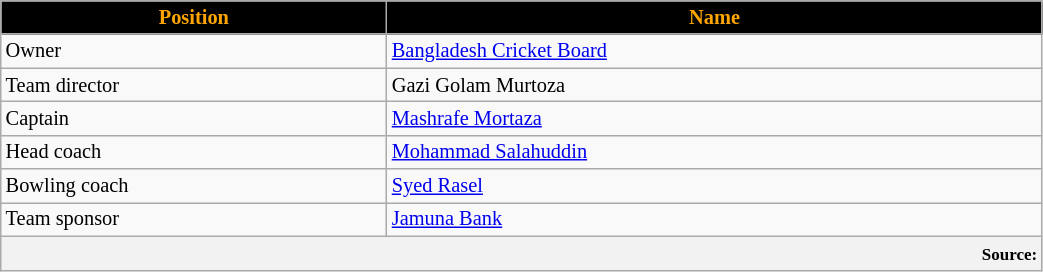<table class="wikitable" style="font-size:85%; width:55%;">
<tr>
<th style="background:  black; color:  orange; text-align:center;">Position</th>
<th style="background:  black; color:  orange; text-align:center;">Name</th>
</tr>
<tr>
<td>Owner</td>
<td> <a href='#'>Bangladesh Cricket Board</a></td>
</tr>
<tr>
<td>Team director</td>
<td> Gazi Golam Murtoza</td>
</tr>
<tr>
<td>Captain</td>
<td> <a href='#'>Mashrafe Mortaza</a></td>
</tr>
<tr>
<td>Head coach</td>
<td> <a href='#'>Mohammad Salahuddin</a></td>
</tr>
<tr>
<td>Bowling coach</td>
<td> <a href='#'>Syed Rasel</a></td>
</tr>
<tr>
<td>Team sponsor</td>
<td><a href='#'>Jamuna Bank</a></td>
</tr>
<tr>
<th colspan="11" style="text-align:right;"><small>Source:</small></th>
</tr>
</table>
